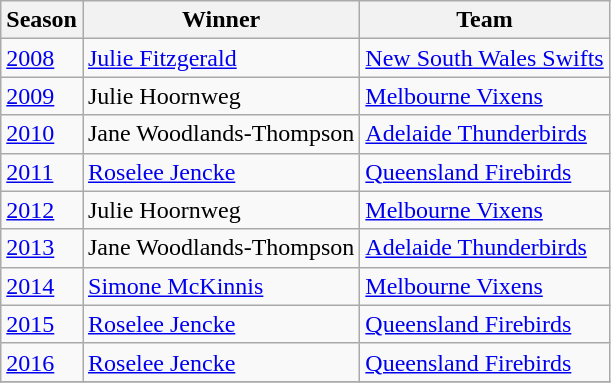<table class="wikitable collapsible">
<tr>
<th>Season</th>
<th>Winner</th>
<th>Team</th>
</tr>
<tr>
<td><a href='#'>2008</a></td>
<td><a href='#'>Julie Fitzgerald</a></td>
<td><a href='#'>New South Wales Swifts</a></td>
</tr>
<tr>
<td><a href='#'>2009</a></td>
<td>Julie Hoornweg</td>
<td><a href='#'>Melbourne Vixens</a></td>
</tr>
<tr>
<td><a href='#'>2010</a></td>
<td>Jane Woodlands-Thompson</td>
<td><a href='#'>Adelaide Thunderbirds</a></td>
</tr>
<tr>
<td><a href='#'>2011</a></td>
<td><a href='#'>Roselee Jencke</a></td>
<td><a href='#'>Queensland Firebirds</a></td>
</tr>
<tr>
<td><a href='#'>2012</a></td>
<td>Julie Hoornweg</td>
<td><a href='#'>Melbourne Vixens</a></td>
</tr>
<tr>
<td><a href='#'>2013</a></td>
<td>Jane Woodlands-Thompson</td>
<td><a href='#'>Adelaide Thunderbirds</a></td>
</tr>
<tr>
<td><a href='#'>2014</a></td>
<td><a href='#'>Simone McKinnis</a></td>
<td><a href='#'>Melbourne Vixens</a></td>
</tr>
<tr>
<td><a href='#'>2015</a></td>
<td><a href='#'>Roselee Jencke</a></td>
<td><a href='#'>Queensland Firebirds</a></td>
</tr>
<tr>
<td><a href='#'>2016</a></td>
<td><a href='#'>Roselee Jencke</a></td>
<td><a href='#'>Queensland Firebirds</a></td>
</tr>
<tr>
</tr>
</table>
